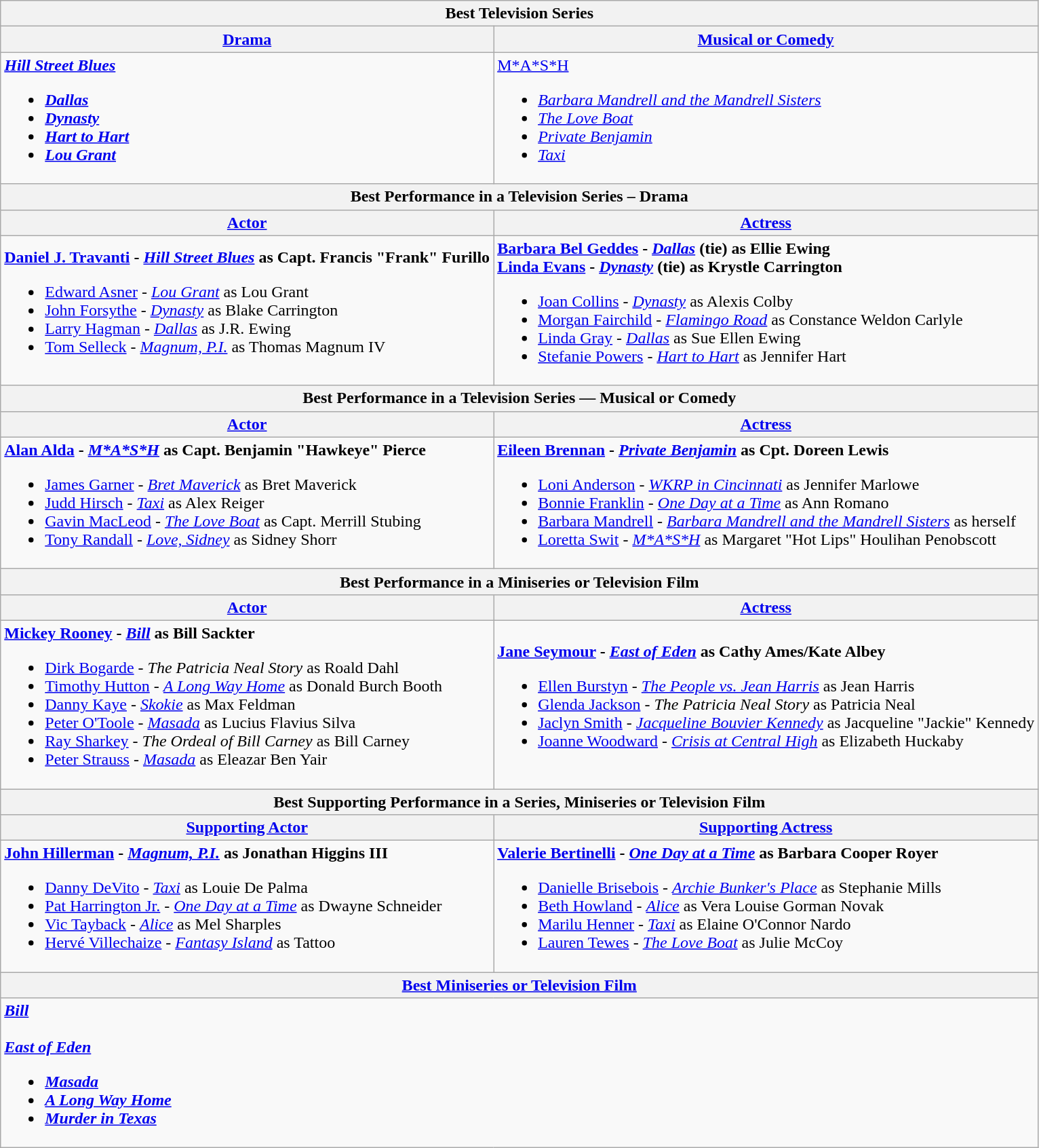<table class="wikitable">
<tr>
<th colspan="2">Best Television Series</th>
</tr>
<tr>
<th><a href='#'>Drama</a></th>
<th><a href='#'>Musical or Comedy</a></th>
</tr>
<tr>
<td><strong> <em><a href='#'>Hill Street Blues</a><strong><em><br><ul><li></em><a href='#'>Dallas</a><em></li><li></em><a href='#'>Dynasty</a><em></li><li></em><a href='#'>Hart to Hart</a><em></li><li></em><a href='#'>Lou Grant</a><em></li></ul></td>
<td></strong> </em><a href='#'>M*A*S*H</a></em></strong><br><ul><li><em><a href='#'>Barbara Mandrell and the Mandrell Sisters</a></em></li><li><em><a href='#'>The Love Boat</a></em></li><li><em><a href='#'>Private Benjamin</a></em></li><li><em><a href='#'>Taxi</a></em></li></ul></td>
</tr>
<tr>
<th colspan="2">Best Performance in a Television Series – Drama</th>
</tr>
<tr>
<th><a href='#'>Actor</a></th>
<th><a href='#'>Actress</a></th>
</tr>
<tr>
<td><strong> <a href='#'>Daniel J. Travanti</a> - <em><a href='#'>Hill Street Blues</a></em> as Capt. Francis "Frank" Furillo</strong><br><ul><li><a href='#'>Edward Asner</a> - <em><a href='#'>Lou Grant</a></em> as Lou Grant</li><li><a href='#'>John Forsythe</a> - <em><a href='#'>Dynasty</a></em> as Blake Carrington</li><li><a href='#'>Larry Hagman</a> - <em><a href='#'>Dallas</a></em> as J.R. Ewing</li><li><a href='#'>Tom Selleck</a> - <em><a href='#'>Magnum, P.I.</a></em> as Thomas Magnum IV</li></ul></td>
<td><strong> <a href='#'>Barbara Bel Geddes</a> - <em><a href='#'>Dallas</a></em> (tie) as Ellie Ewing</strong><br><strong> <a href='#'>Linda Evans</a> - <em><a href='#'>Dynasty</a></em> (tie) as Krystle Carrington<br></strong><ul><li><a href='#'>Joan Collins</a> - <em><a href='#'>Dynasty</a></em> as Alexis Colby</li><li><a href='#'>Morgan Fairchild</a> - <em><a href='#'>Flamingo Road</a></em> as Constance Weldon Carlyle</li><li><a href='#'>Linda Gray</a> - <em><a href='#'>Dallas</a></em> as Sue Ellen Ewing</li><li><a href='#'>Stefanie Powers</a> - <em><a href='#'>Hart to Hart</a></em> as Jennifer Hart</li></ul></td>
</tr>
<tr>
<th colspan="2">Best Performance in a Television Series — Musical or Comedy</th>
</tr>
<tr>
<th><a href='#'>Actor</a></th>
<th><a href='#'>Actress</a></th>
</tr>
<tr>
<td><strong> <a href='#'>Alan Alda</a> - <em><a href='#'>M*A*S*H</a></em> as Capt. Benjamin "Hawkeye" Pierce</strong><br><ul><li><a href='#'>James Garner</a> - <em><a href='#'>Bret Maverick</a></em> as Bret Maverick</li><li><a href='#'>Judd Hirsch</a> - <em><a href='#'>Taxi</a></em> as Alex Reiger</li><li><a href='#'>Gavin MacLeod</a> - <em><a href='#'>The Love Boat</a></em> as Capt. Merrill Stubing</li><li><a href='#'>Tony Randall</a> - <em><a href='#'>Love, Sidney</a></em> as Sidney Shorr</li></ul></td>
<td><strong> <a href='#'>Eileen Brennan</a> - <em><a href='#'>Private Benjamin</a></em> as Cpt. Doreen Lewis</strong><br><ul><li><a href='#'>Loni Anderson</a> - <em><a href='#'>WKRP in Cincinnati</a></em> as Jennifer Marlowe</li><li><a href='#'>Bonnie Franklin</a> - <em><a href='#'>One Day at a Time</a></em> as Ann Romano</li><li><a href='#'>Barbara Mandrell</a> - <em><a href='#'>Barbara Mandrell and the Mandrell Sisters</a></em> as herself</li><li><a href='#'>Loretta Swit</a> - <em><a href='#'>M*A*S*H</a></em> as Margaret "Hot Lips" Houlihan Penobscott</li></ul></td>
</tr>
<tr>
<th colspan="2">Best Performance in a Miniseries or Television Film</th>
</tr>
<tr>
<th><a href='#'>Actor</a></th>
<th><a href='#'>Actress</a></th>
</tr>
<tr>
<td><strong> <a href='#'>Mickey Rooney</a> - <em><a href='#'>Bill</a></em> as Bill Sackter</strong><br><ul><li><a href='#'>Dirk Bogarde</a> - <em>The Patricia Neal Story</em> as Roald Dahl</li><li><a href='#'>Timothy Hutton</a> - <em><a href='#'>A Long Way Home</a></em> as Donald Burch Booth</li><li><a href='#'>Danny Kaye</a> - <em><a href='#'>Skokie</a></em> as Max Feldman</li><li><a href='#'>Peter O'Toole</a> - <em><a href='#'>Masada</a></em> as Lucius Flavius Silva</li><li><a href='#'>Ray Sharkey</a> - <em>The Ordeal of Bill Carney</em> as Bill Carney</li><li><a href='#'>Peter Strauss</a> - <em><a href='#'>Masada</a></em> as Eleazar Ben Yair</li></ul></td>
<td><strong> <a href='#'>Jane Seymour</a> - <em><a href='#'>East of Eden</a></em> as Cathy Ames/Kate Albey</strong><br><ul><li><a href='#'>Ellen Burstyn</a> - <em><a href='#'>The People vs. Jean Harris</a></em> as Jean Harris</li><li><a href='#'>Glenda Jackson</a> - <em>The Patricia Neal Story</em> as Patricia Neal</li><li><a href='#'>Jaclyn Smith</a> - <em><a href='#'>Jacqueline Bouvier Kennedy</a></em> as Jacqueline "Jackie" Kennedy</li><li><a href='#'>Joanne Woodward</a> - <em><a href='#'>Crisis at Central High</a></em> as Elizabeth Huckaby</li></ul></td>
</tr>
<tr>
<th colspan="2">Best Supporting Performance in a Series, Miniseries or Television Film</th>
</tr>
<tr>
<th><a href='#'>Supporting Actor</a></th>
<th><a href='#'>Supporting Actress</a></th>
</tr>
<tr>
<td><strong> <a href='#'>John Hillerman</a> - <em><a href='#'>Magnum, P.I.</a></em> as Jonathan Higgins III</strong><br><ul><li><a href='#'>Danny DeVito</a> - <em><a href='#'>Taxi</a></em> as Louie De Palma</li><li><a href='#'>Pat Harrington Jr.</a> - <em><a href='#'>One Day at a Time</a></em> as Dwayne Schneider</li><li><a href='#'>Vic Tayback</a> - <em><a href='#'>Alice</a></em> as Mel Sharples</li><li><a href='#'>Hervé Villechaize</a> - <em><a href='#'>Fantasy Island</a></em> as Tattoo</li></ul></td>
<td><strong> <a href='#'>Valerie Bertinelli</a> - <em><a href='#'>One Day at a Time</a></em> as Barbara Cooper Royer</strong><br><ul><li><a href='#'>Danielle Brisebois</a> - <em><a href='#'>Archie Bunker's Place</a></em> as Stephanie Mills</li><li><a href='#'>Beth Howland</a> - <em><a href='#'>Alice</a></em> as Vera Louise Gorman Novak</li><li><a href='#'>Marilu Henner</a> - <em><a href='#'>Taxi</a></em> as Elaine O'Connor Nardo</li><li><a href='#'>Lauren Tewes</a> - <em><a href='#'>The Love Boat</a></em> as Julie McCoy</li></ul></td>
</tr>
<tr>
<th colspan="2"><a href='#'>Best Miniseries or Television Film</a></th>
</tr>
<tr>
<td colspan="2"><strong> <em><a href='#'>Bill</a></em><br></strong><br><strong> <em><a href='#'>East of Eden</a><strong><em><ul><li></em><a href='#'>Masada</a><em></li><li></em><a href='#'>A Long Way Home</a><em></li><li></em><a href='#'>Murder in Texas</a><em></li></ul></td>
</tr>
</table>
